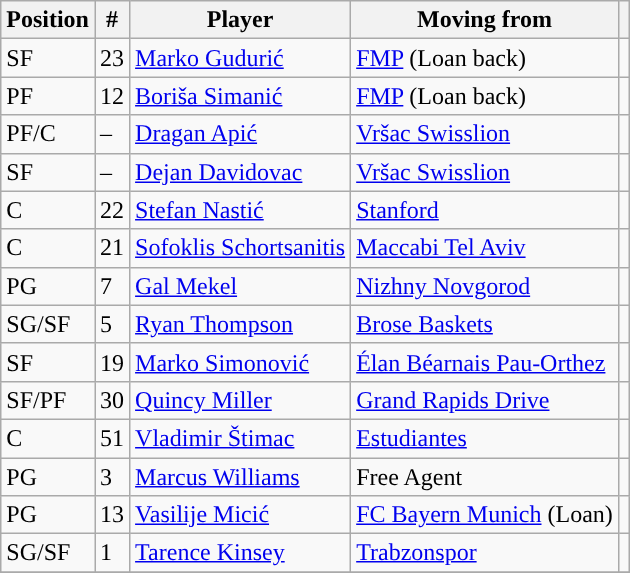<table class="wikitable sortable" style="text-align: left;">
<tr>
<th>Position</th>
<th>#</th>
<th>Player</th>
<th>Moving from</th>
<th></th>
</tr>
<tr>
<td>SF</td>
<td>23</td>
<td> <a href='#'>Marko Gudurić</a></td>
<td> <a href='#'>FMP</a> (Loan back)</td>
<td></td>
</tr>
<tr>
<td>PF</td>
<td>12</td>
<td> <a href='#'>Boriša Simanić</a></td>
<td> <a href='#'>FMP</a> (Loan back)</td>
<td></td>
</tr>
<tr>
<td>PF/C</td>
<td>–</td>
<td> <a href='#'>Dragan Apić</a></td>
<td> <a href='#'>Vršac Swisslion</a></td>
<td></td>
</tr>
<tr>
<td>SF</td>
<td>–</td>
<td> <a href='#'>Dejan Davidovac</a></td>
<td> <a href='#'>Vršac Swisslion</a></td>
<td></td>
</tr>
<tr>
<td>C</td>
<td>22</td>
<td> <a href='#'>Stefan Nastić</a></td>
<td> <a href='#'>Stanford</a></td>
<td></td>
</tr>
<tr>
<td>C</td>
<td>21</td>
<td> <a href='#'>Sofoklis Schortsanitis</a></td>
<td> <a href='#'>Maccabi Tel Aviv</a></td>
<td></td>
</tr>
<tr>
<td>PG</td>
<td>7</td>
<td> <a href='#'>Gal Mekel</a></td>
<td> <a href='#'>Nizhny Novgorod</a></td>
<td></td>
</tr>
<tr>
<td>SG/SF</td>
<td>5</td>
<td> <a href='#'>Ryan Thompson</a></td>
<td> <a href='#'>Brose Baskets</a></td>
<td></td>
</tr>
<tr>
<td>SF</td>
<td>19</td>
<td> <a href='#'>Marko Simonović</a></td>
<td> <a href='#'>Élan Béarnais Pau-Orthez</a></td>
<td></td>
</tr>
<tr>
<td>SF/PF</td>
<td>30</td>
<td> <a href='#'>Quincy Miller</a></td>
<td> <a href='#'>Grand Rapids Drive</a></td>
<td></td>
</tr>
<tr>
<td>C</td>
<td>51</td>
<td> <a href='#'>Vladimir Štimac</a></td>
<td> <a href='#'>Estudiantes</a></td>
<td></td>
</tr>
<tr>
<td>PG</td>
<td>3</td>
<td> <a href='#'>Marcus Williams</a></td>
<td> Free Agent</td>
<td></td>
</tr>
<tr>
<td>PG</td>
<td>13</td>
<td> <a href='#'>Vasilije Micić</a></td>
<td> <a href='#'>FC Bayern Munich</a> (Loan)</td>
<td></td>
</tr>
<tr>
<td>SG/SF</td>
<td>1</td>
<td> <a href='#'>Tarence Kinsey</a></td>
<td> <a href='#'>Trabzonspor</a></td>
<td></td>
</tr>
<tr>
</tr>
</table>
